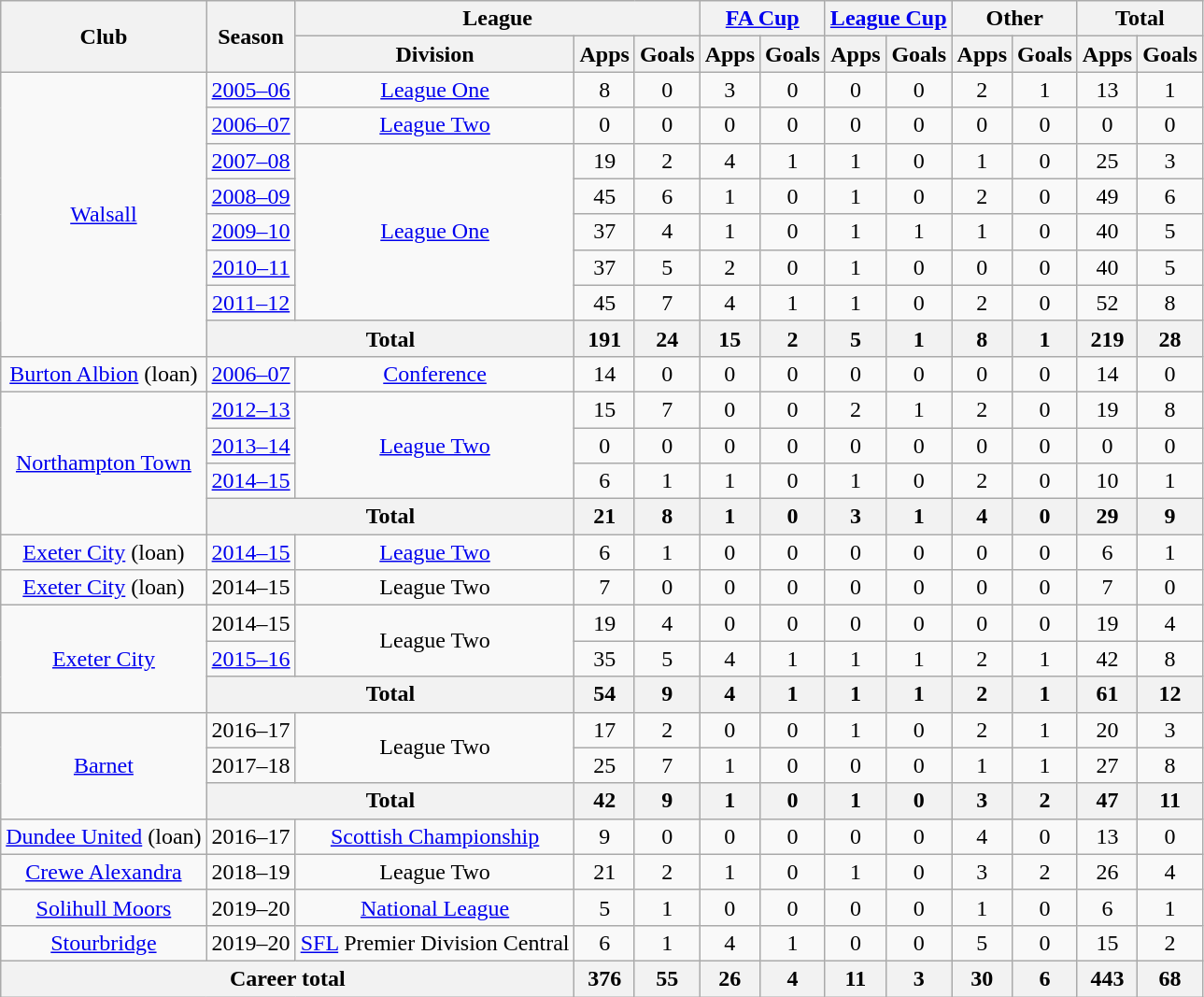<table class="wikitable" style="text-align:center;">
<tr>
<th rowspan="2">Club</th>
<th rowspan="2">Season</th>
<th colspan="3">League</th>
<th colspan="2"><a href='#'>FA Cup</a></th>
<th colspan="2"><a href='#'>League Cup</a></th>
<th colspan="2">Other</th>
<th colspan="2">Total</th>
</tr>
<tr>
<th>Division</th>
<th>Apps</th>
<th>Goals</th>
<th>Apps</th>
<th>Goals</th>
<th>Apps</th>
<th>Goals</th>
<th>Apps</th>
<th>Goals</th>
<th>Apps</th>
<th>Goals</th>
</tr>
<tr>
<td rowspan="8" style="vertical-align:centre;"><a href='#'>Walsall</a></td>
<td><a href='#'>2005–06</a></td>
<td><a href='#'>League One</a></td>
<td>8</td>
<td>0</td>
<td>3</td>
<td>0</td>
<td>0</td>
<td>0</td>
<td>2</td>
<td>1</td>
<td>13</td>
<td>1</td>
</tr>
<tr>
<td><a href='#'>2006–07</a></td>
<td><a href='#'>League Two</a></td>
<td>0</td>
<td>0</td>
<td>0</td>
<td>0</td>
<td>0</td>
<td>0</td>
<td>0</td>
<td>0</td>
<td>0</td>
<td>0</td>
</tr>
<tr>
<td><a href='#'>2007–08</a></td>
<td rowspan="5"><a href='#'>League One</a></td>
<td>19</td>
<td>2</td>
<td>4</td>
<td>1</td>
<td>1</td>
<td>0</td>
<td>1</td>
<td>0</td>
<td>25</td>
<td>3</td>
</tr>
<tr>
<td><a href='#'>2008–09</a></td>
<td>45</td>
<td>6</td>
<td>1</td>
<td>0</td>
<td>1</td>
<td>0</td>
<td>2</td>
<td>0</td>
<td>49</td>
<td>6</td>
</tr>
<tr>
<td><a href='#'>2009–10</a></td>
<td>37</td>
<td>4</td>
<td>1</td>
<td>0</td>
<td>1</td>
<td>1</td>
<td>1</td>
<td>0</td>
<td>40</td>
<td>5</td>
</tr>
<tr>
<td><a href='#'>2010–11</a></td>
<td>37</td>
<td>5</td>
<td>2</td>
<td>0</td>
<td>1</td>
<td>0</td>
<td>0</td>
<td>0</td>
<td>40</td>
<td>5</td>
</tr>
<tr>
<td><a href='#'>2011–12</a></td>
<td>45</td>
<td>7</td>
<td>4</td>
<td>1</td>
<td>1</td>
<td>0</td>
<td>2</td>
<td>0</td>
<td>52</td>
<td>8</td>
</tr>
<tr>
<th colspan="2">Total</th>
<th>191</th>
<th>24</th>
<th>15</th>
<th>2</th>
<th>5</th>
<th>1</th>
<th>8</th>
<th>1</th>
<th>219</th>
<th>28</th>
</tr>
<tr>
<td rowspan="1" style="vertical-align:centre;"><a href='#'>Burton Albion</a> (loan)</td>
<td><a href='#'>2006–07</a></td>
<td><a href='#'>Conference</a></td>
<td>14</td>
<td>0</td>
<td>0</td>
<td>0</td>
<td>0</td>
<td>0</td>
<td>0</td>
<td>0</td>
<td>14</td>
<td>0</td>
</tr>
<tr>
<td rowspan="4" style="vertical-align:centre;"><a href='#'>Northampton Town</a></td>
<td><a href='#'>2012–13</a></td>
<td rowspan="3"><a href='#'>League Two</a></td>
<td>15</td>
<td>7</td>
<td>0</td>
<td>0</td>
<td>2</td>
<td>1</td>
<td>2</td>
<td>0</td>
<td>19</td>
<td>8</td>
</tr>
<tr>
<td><a href='#'>2013–14</a></td>
<td>0</td>
<td>0</td>
<td>0</td>
<td>0</td>
<td>0</td>
<td>0</td>
<td>0</td>
<td>0</td>
<td>0</td>
<td>0</td>
</tr>
<tr>
<td><a href='#'>2014–15</a></td>
<td>6</td>
<td>1</td>
<td>1</td>
<td>0</td>
<td>1</td>
<td>0</td>
<td>2</td>
<td>0</td>
<td>10</td>
<td>1</td>
</tr>
<tr>
<th colspan="2">Total</th>
<th>21</th>
<th>8</th>
<th>1</th>
<th>0</th>
<th>3</th>
<th>1</th>
<th>4</th>
<th>0</th>
<th>29</th>
<th>9</th>
</tr>
<tr>
<td rowspan="1" style="vertical-align:centre;"><a href='#'>Exeter City</a> (loan)</td>
<td><a href='#'>2014–15</a></td>
<td><a href='#'>League Two</a></td>
<td>6</td>
<td>1</td>
<td>0</td>
<td>0</td>
<td>0</td>
<td>0</td>
<td>0</td>
<td>0</td>
<td>6</td>
<td>1</td>
</tr>
<tr>
<td rowspan="1" style="vertical-align:centre;"><a href='#'>Exeter City</a> (loan)</td>
<td>2014–15</td>
<td>League Two</td>
<td>7</td>
<td>0</td>
<td>0</td>
<td>0</td>
<td>0</td>
<td>0</td>
<td>0</td>
<td>0</td>
<td>7</td>
<td>0</td>
</tr>
<tr>
<td rowspan="3" style="vertical-align:centre;"><a href='#'>Exeter City</a></td>
<td>2014–15</td>
<td rowspan="2">League Two</td>
<td>19</td>
<td>4</td>
<td>0</td>
<td>0</td>
<td>0</td>
<td>0</td>
<td>0</td>
<td>0</td>
<td>19</td>
<td>4</td>
</tr>
<tr>
<td><a href='#'>2015–16</a></td>
<td>35</td>
<td>5</td>
<td>4</td>
<td>1</td>
<td>1</td>
<td>1</td>
<td>2</td>
<td>1</td>
<td>42</td>
<td>8</td>
</tr>
<tr>
<th colspan="2">Total</th>
<th>54</th>
<th>9</th>
<th>4</th>
<th>1</th>
<th>1</th>
<th>1</th>
<th>2</th>
<th>1</th>
<th>61</th>
<th>12</th>
</tr>
<tr>
<td rowspan="3" style="vertical-align:centre;"><a href='#'>Barnet</a></td>
<td>2016–17</td>
<td rowspan="2">League Two</td>
<td>17</td>
<td>2</td>
<td>0</td>
<td>0</td>
<td>1</td>
<td>0</td>
<td>2</td>
<td>1</td>
<td>20</td>
<td>3</td>
</tr>
<tr>
<td>2017–18</td>
<td>25</td>
<td>7</td>
<td>1</td>
<td>0</td>
<td>0</td>
<td>0</td>
<td>1</td>
<td>1</td>
<td>27</td>
<td>8</td>
</tr>
<tr>
<th colspan="2">Total</th>
<th>42</th>
<th>9</th>
<th>1</th>
<th>0</th>
<th>1</th>
<th>0</th>
<th>3</th>
<th>2</th>
<th>47</th>
<th>11</th>
</tr>
<tr>
<td style="vertical-align:centre;"><a href='#'>Dundee United</a> (loan)</td>
<td>2016–17</td>
<td><a href='#'>Scottish Championship</a></td>
<td>9</td>
<td>0</td>
<td>0</td>
<td>0</td>
<td>0</td>
<td>0</td>
<td>4</td>
<td>0</td>
<td>13</td>
<td>0</td>
</tr>
<tr>
<td rowspan="1" style="vertical-align:centre;"><a href='#'>Crewe Alexandra</a></td>
<td>2018–19</td>
<td>League Two</td>
<td>21</td>
<td>2</td>
<td>1</td>
<td>0</td>
<td>1</td>
<td>0</td>
<td>3</td>
<td>2</td>
<td>26</td>
<td>4</td>
</tr>
<tr>
<td rowspan="1" style="vertical-align:centre;"><a href='#'>Solihull Moors</a></td>
<td>2019–20</td>
<td><a href='#'>National League</a></td>
<td>5</td>
<td>1</td>
<td>0</td>
<td>0</td>
<td>0</td>
<td>0</td>
<td>1</td>
<td>0</td>
<td>6</td>
<td>1</td>
</tr>
<tr>
<td rowspan="1" style="vertical-align:centre;"><a href='#'>Stourbridge</a></td>
<td>2019–20</td>
<td><a href='#'>SFL</a> Premier Division Central</td>
<td>6</td>
<td>1</td>
<td>4</td>
<td>1</td>
<td>0</td>
<td>0</td>
<td>5</td>
<td>0</td>
<td>15</td>
<td>2</td>
</tr>
<tr>
<th colspan="3">Career total</th>
<th>376</th>
<th>55</th>
<th>26</th>
<th>4</th>
<th>11</th>
<th>3</th>
<th>30</th>
<th>6</th>
<th>443</th>
<th>68</th>
</tr>
</table>
